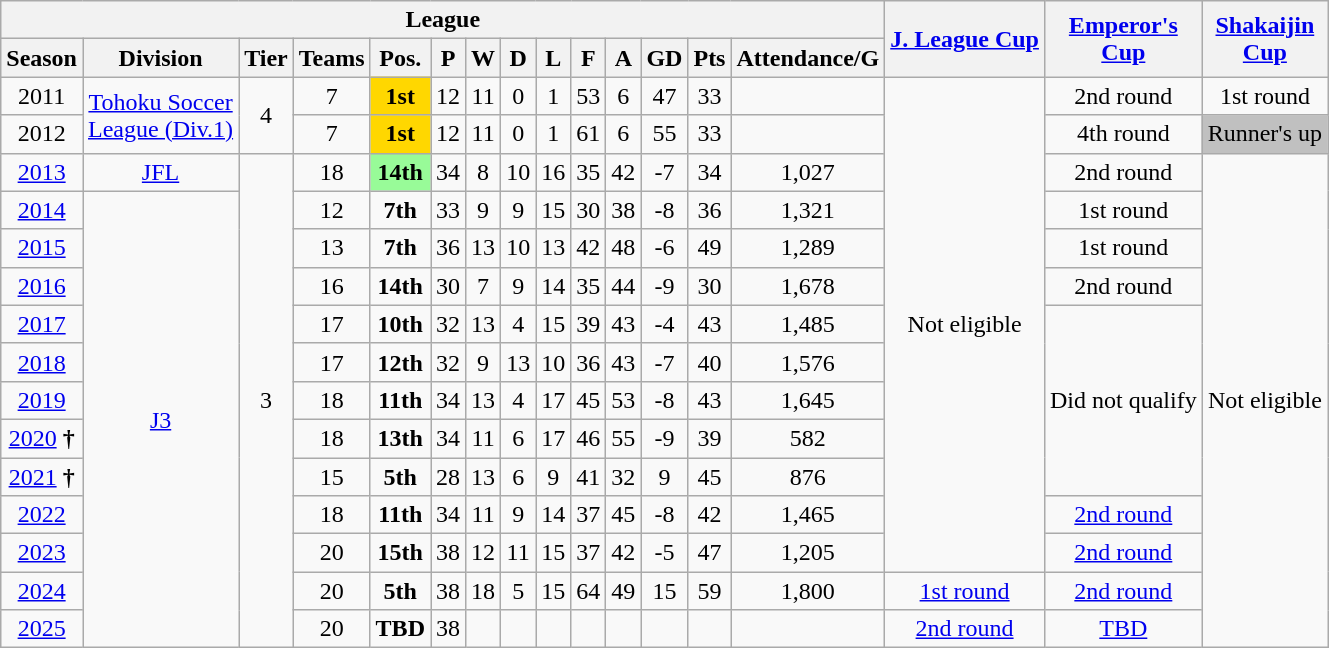<table class="wikitable" style="text-align:center">
<tr>
<th colspan="14">League</th>
<th rowspan="2"><a href='#'>J. League Cup</a></th>
<th rowspan="2"><a href='#'>Emperor's<br>Cup</a></th>
<th rowspan="2"><a href='#'>Shakaijin<br>Cup</a></th>
</tr>
<tr>
<th>Season</th>
<th>Division</th>
<th>Tier</th>
<th>Teams</th>
<th>Pos.</th>
<th>P</th>
<th>W</th>
<th>D</th>
<th>L</th>
<th>F</th>
<th>A</th>
<th>GD</th>
<th>Pts</th>
<th>Attendance/G</th>
</tr>
<tr>
<td>2011</td>
<td rowspan="2"><a href='#'>Tohoku Soccer<br>League (Div.1)</a></td>
<td rowspan="2">4</td>
<td>7</td>
<td bgcolor=gold><strong>1st</strong></td>
<td>12</td>
<td>11</td>
<td>0</td>
<td>1</td>
<td>53</td>
<td>6</td>
<td>47</td>
<td>33</td>
<td></td>
<td rowspan="13">Not eligible</td>
<td>2nd round</td>
<td>1st round</td>
</tr>
<tr>
<td>2012</td>
<td>7</td>
<td bgcolor=gold><strong>1st</strong></td>
<td>12</td>
<td>11</td>
<td>0</td>
<td>1</td>
<td>61</td>
<td>6</td>
<td>55</td>
<td>33</td>
<td></td>
<td>4th round</td>
<td bgcolor=silver>Runner's up</td>
</tr>
<tr>
<td><a href='#'>2013</a></td>
<td><a href='#'>JFL</a></td>
<td rowspan="13">3</td>
<td>18</td>
<td bgcolor=palegreen><strong>14th</strong></td>
<td>34</td>
<td>8</td>
<td>10</td>
<td>16</td>
<td>35</td>
<td>42</td>
<td>-7</td>
<td>34</td>
<td>1,027</td>
<td>2nd round</td>
<td rowspan="13">Not eligible</td>
</tr>
<tr>
<td><a href='#'>2014</a></td>
<td rowspan="12"><a href='#'>J3</a></td>
<td>12</td>
<td><strong>7th</strong></td>
<td>33</td>
<td>9</td>
<td>9</td>
<td>15</td>
<td>30</td>
<td>38</td>
<td>-8</td>
<td>36</td>
<td>1,321</td>
<td>1st round</td>
</tr>
<tr>
<td><a href='#'>2015</a></td>
<td>13</td>
<td><strong>7th</strong></td>
<td>36</td>
<td>13</td>
<td>10</td>
<td>13</td>
<td>42</td>
<td>48</td>
<td>-6</td>
<td>49</td>
<td>1,289</td>
<td>1st round</td>
</tr>
<tr>
<td><a href='#'>2016</a></td>
<td>16</td>
<td><strong>14th</strong></td>
<td>30</td>
<td>7</td>
<td>9</td>
<td>14</td>
<td>35</td>
<td>44</td>
<td>-9</td>
<td>30</td>
<td>1,678</td>
<td>2nd round</td>
</tr>
<tr>
<td><a href='#'>2017</a></td>
<td>17</td>
<td><strong>10th</strong></td>
<td>32</td>
<td>13</td>
<td>4</td>
<td>15</td>
<td>39</td>
<td>43</td>
<td>-4</td>
<td>43</td>
<td>1,485</td>
<td rowspan="5">Did not qualify</td>
</tr>
<tr>
<td><a href='#'>2018</a></td>
<td>17</td>
<td><strong>12th</strong></td>
<td>32</td>
<td>9</td>
<td>13</td>
<td>10</td>
<td>36</td>
<td>43</td>
<td>-7</td>
<td>40</td>
<td>1,576</td>
</tr>
<tr>
<td><a href='#'>2019</a></td>
<td>18</td>
<td><strong>11th</strong></td>
<td>34</td>
<td>13</td>
<td>4</td>
<td>17</td>
<td>45</td>
<td>53</td>
<td>-8</td>
<td>43</td>
<td>1,645</td>
</tr>
<tr>
<td><a href='#'>2020</a> <strong>†</strong></td>
<td>18</td>
<td><strong>13th</strong></td>
<td>34</td>
<td>11</td>
<td>6</td>
<td>17</td>
<td>46</td>
<td>55</td>
<td>-9</td>
<td>39</td>
<td>582</td>
</tr>
<tr>
<td><a href='#'>2021</a> <strong>†</strong></td>
<td>15</td>
<td><strong>5th</strong></td>
<td>28</td>
<td>13</td>
<td>6</td>
<td>9</td>
<td>41</td>
<td>32</td>
<td>9</td>
<td>45</td>
<td>876</td>
</tr>
<tr>
<td><a href='#'>2022</a></td>
<td>18</td>
<td><strong>11th</strong></td>
<td>34</td>
<td>11</td>
<td>9</td>
<td>14</td>
<td>37</td>
<td>45</td>
<td>-8</td>
<td>42</td>
<td>1,465</td>
<td><a href='#'>2nd round</a></td>
</tr>
<tr>
<td><a href='#'>2023</a></td>
<td>20</td>
<td><strong>15th</strong></td>
<td>38</td>
<td>12</td>
<td>11</td>
<td>15</td>
<td>37</td>
<td>42</td>
<td>-5</td>
<td>47</td>
<td>1,205</td>
<td><a href='#'>2nd round</a></td>
</tr>
<tr>
<td><a href='#'>2024</a></td>
<td>20</td>
<td><strong>5th</strong></td>
<td>38</td>
<td>18</td>
<td>5</td>
<td>15</td>
<td>64</td>
<td>49</td>
<td>15</td>
<td>59</td>
<td>1,800</td>
<td><a href='#'>1st round</a></td>
<td><a href='#'>2nd round</a></td>
</tr>
<tr>
<td><a href='#'>2025</a></td>
<td>20</td>
<td><strong>TBD</strong></td>
<td>38</td>
<td></td>
<td></td>
<td></td>
<td></td>
<td></td>
<td></td>
<td></td>
<td></td>
<td><a href='#'>2nd round</a></td>
<td><a href='#'>TBD</a></td>
</tr>
</table>
